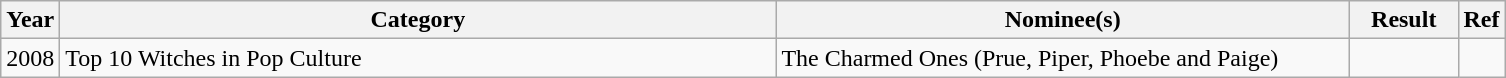<table class="wikitable">
<tr>
<th>Year</th>
<th width=470>Category</th>
<th width=375>Nominee(s)</th>
<th width=65>Result</th>
<th>Ref</th>
</tr>
<tr>
<td>2008</td>
<td>Top 10 Witches in Pop Culture</td>
<td>The Charmed Ones (Prue, Piper, Phoebe  and Paige)</td>
<td></td>
<td></td>
</tr>
</table>
